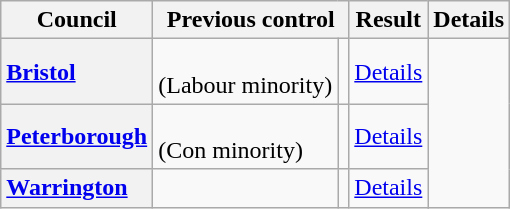<table class="wikitable">
<tr>
<th scope="col">Council</th>
<th colspan=2>Previous control</th>
<th colspan=2>Result</th>
<th colspan=2>Details</th>
</tr>
<tr>
<th scope="row" style="text-align: left;"><a href='#'>Bristol</a></th>
<td><br>(Labour minority)</td>
<td></td>
<td><a href='#'>Details</a></td>
</tr>
<tr>
<th scope="row" style="text-align: left;"><a href='#'>Peterborough</a></th>
<td><br>(Con minority)</td>
<td></td>
<td><a href='#'>Details</a></td>
</tr>
<tr>
<th scope="row" style="text-align: left;"><a href='#'>Warrington</a></th>
<td></td>
<td></td>
<td><a href='#'>Details</a></td>
</tr>
</table>
